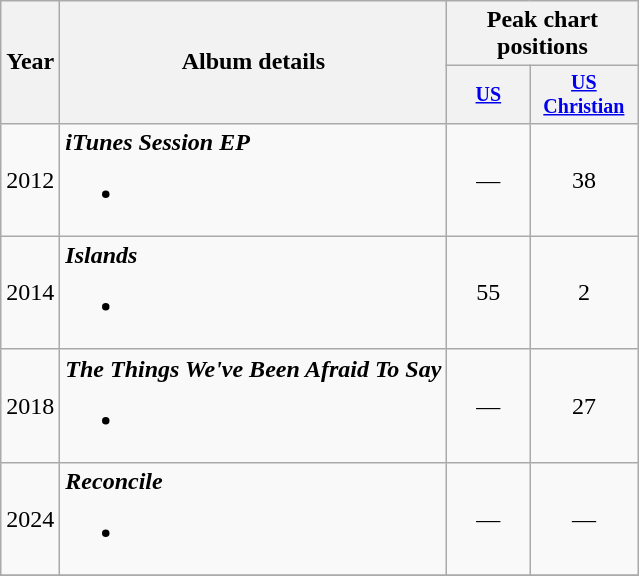<table class="wikitable" style="text-align:center;">
<tr>
<th rowspan="2">Year</th>
<th rowspan="2">Album details</th>
<th colspan="2" style="width:120px;">Peak chart positions</th>
</tr>
<tr style="font-size:smaller;">
<th style="width:40px;"><a href='#'>US</a></th>
<th style="width:40px;"><a href='#'>US<br>Christian</a></th>
</tr>
<tr>
<td>2012</td>
<td style="text-align:left;"><strong><em>iTunes Session EP</em></strong><br><ul><li></li></ul></td>
<td>—</td>
<td>38</td>
</tr>
<tr>
<td>2014</td>
<td style="text-align:left;"><strong><em>Islands</em></strong><br><ul><li></li></ul></td>
<td>55</td>
<td>2</td>
</tr>
<tr>
<td>2018</td>
<td style="text-align:left;"><strong><em>The Things We've Been Afraid To Say</em></strong><br><ul><li></li></ul></td>
<td>—</td>
<td>27</td>
</tr>
<tr>
<td>2024</td>
<td style="text-align:left;"><strong><em>Reconcile</em></strong><br><ul><li></li></ul></td>
<td>—</td>
<td>—</td>
</tr>
<tr>
</tr>
</table>
